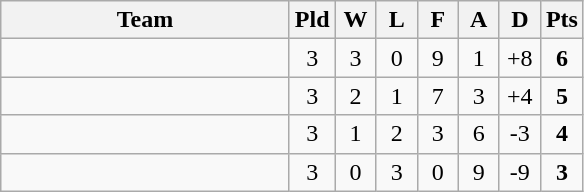<table class=wikitable style="text-align:center">
<tr>
<th width=185>Team</th>
<th width=20>Pld</th>
<th width=20>W</th>
<th width=20>L</th>
<th width=20>F</th>
<th width=20>A</th>
<th width=20>D</th>
<th width=20>Pts</th>
</tr>
<tr>
<td align="left"></td>
<td>3</td>
<td>3</td>
<td>0</td>
<td>9</td>
<td>1</td>
<td>+8</td>
<td><strong>6</strong></td>
</tr>
<tr>
<td align="left"></td>
<td>3</td>
<td>2</td>
<td>1</td>
<td>7</td>
<td>3</td>
<td>+4</td>
<td><strong>5</strong></td>
</tr>
<tr>
<td align="left"></td>
<td>3</td>
<td>1</td>
<td>2</td>
<td>3</td>
<td>6</td>
<td>-3</td>
<td><strong>4</strong></td>
</tr>
<tr>
<td align="left"></td>
<td>3</td>
<td>0</td>
<td>3</td>
<td>0</td>
<td>9</td>
<td>-9</td>
<td><strong>3</strong></td>
</tr>
</table>
